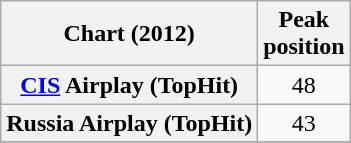<table class="wikitable sortable plainrowheaders" style="text-align:center">
<tr>
<th scope="col">Chart (2012)</th>
<th scope="col">Peak<br>position</th>
</tr>
<tr>
<th scope="row"><a href='#'>CIS</a> Airplay (TopHit)</th>
<td>48</td>
</tr>
<tr>
<th scope="row">Russia Airplay (TopHit)</th>
<td>43</td>
</tr>
<tr>
</tr>
</table>
